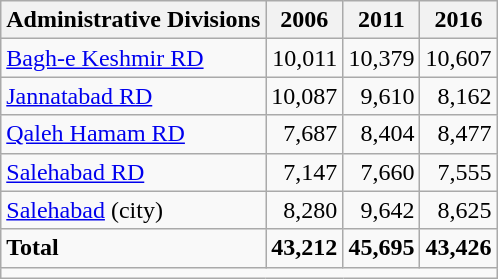<table class="wikitable">
<tr>
<th>Administrative Divisions</th>
<th>2006</th>
<th>2011</th>
<th>2016</th>
</tr>
<tr>
<td><a href='#'>Bagh-e Keshmir RD</a></td>
<td style="text-align: right;">10,011</td>
<td style="text-align: right;">10,379</td>
<td style="text-align: right;">10,607</td>
</tr>
<tr>
<td><a href='#'>Jannatabad RD</a></td>
<td style="text-align: right;">10,087</td>
<td style="text-align: right;">9,610</td>
<td style="text-align: right;">8,162</td>
</tr>
<tr>
<td><a href='#'>Qaleh Hamam RD</a></td>
<td style="text-align: right;">7,687</td>
<td style="text-align: right;">8,404</td>
<td style="text-align: right;">8,477</td>
</tr>
<tr>
<td><a href='#'>Salehabad RD</a></td>
<td style="text-align: right;">7,147</td>
<td style="text-align: right;">7,660</td>
<td style="text-align: right;">7,555</td>
</tr>
<tr>
<td><a href='#'>Salehabad</a> (city)</td>
<td style="text-align: right;">8,280</td>
<td style="text-align: right;">9,642</td>
<td style="text-align: right;">8,625</td>
</tr>
<tr>
<td><strong>Total</strong></td>
<td style="text-align: right;"><strong>43,212</strong></td>
<td style="text-align: right;"><strong>45,695</strong></td>
<td style="text-align: right;"><strong>43,426</strong></td>
</tr>
<tr>
<td colspan=4></td>
</tr>
</table>
